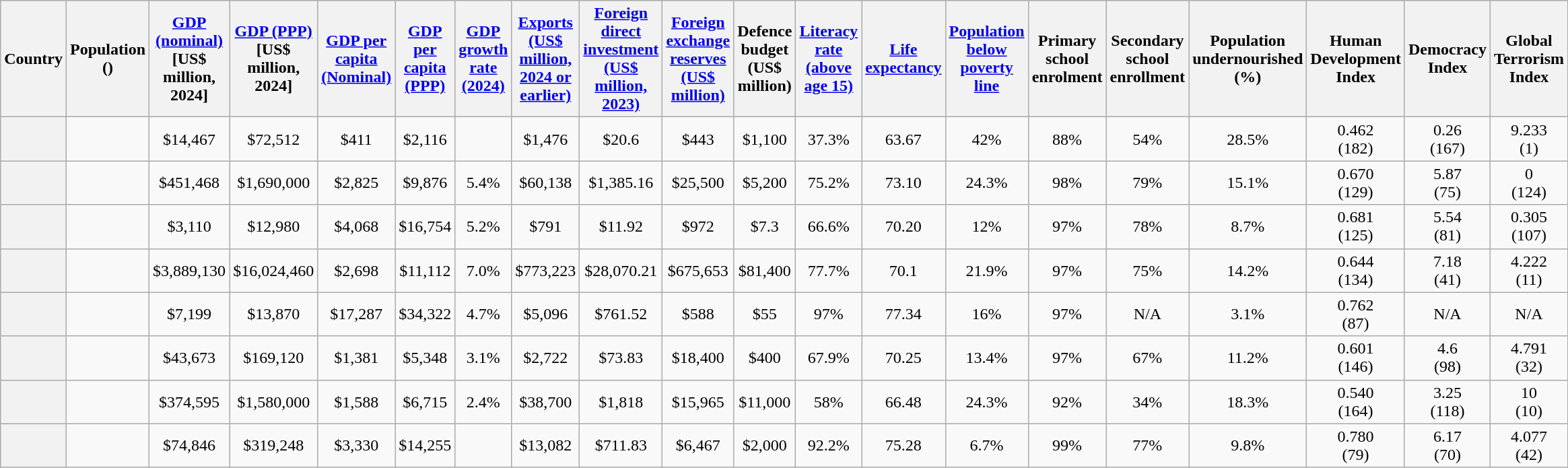<table class="wikitable sortable" style="text-align:center">
<tr>
<th scope=col>Country</th>
<th scope=col>Population ()</th>
<th scope=col><a href='#'>GDP (nominal)</a> [US$ million, 2024]</th>
<th scope=col><a href='#'>GDP (PPP)</a> [US$ million, 2024]</th>
<th scope=col><a href='#'>GDP per capita<br>(Nominal)</a></th>
<th scope=col><a href='#'>GDP per capita<br>(PPP)</a></th>
<th scope=col><a href='#'>GDP growth rate<br>(2024)</a></th>
<th scope=col><a href='#'>Exports<br>(US$ million, 2024 or earlier)</a></th>
<th scope=col><a href='#'>Foreign direct investment<br>(US$ million, 2023)</a></th>
<th scope=col><a href='#'>Foreign exchange reserves (US$ million)</a></th>
<th scope=col>Defence budget (US$ million)</th>
<th scope=col><a href='#'>Literacy rate (above age 15)</a></th>
<th scope=col><a href='#'>Life expectancy</a></th>
<th scope=col><a href='#'>Population below poverty line</a></th>
<th scope=col>Primary school enrolment</th>
<th scope=col>Secondary school enrollment</th>
<th scope=col>Population undernourished (%)</th>
<th scope=col>Human Development Index</th>
<th scope=col>Democracy Index</th>
<th scope=col>Global Terrorism Index</th>
</tr>
<tr>
<th scope=row style="text-align:left;"></th>
<td></td>
<td>$14,467</td>
<td>$72,512</td>
<td>$411</td>
<td>$2,116</td>
<td></td>
<td>$1,476</td>
<td>$20.6</td>
<td>$443</td>
<td>$1,100</td>
<td>37.3%</td>
<td>63.67</td>
<td>42%</td>
<td>88%</td>
<td>54%</td>
<td>28.5%</td>
<td>0.462<br>(182)</td>
<td>0.26<br>(167)</td>
<td>9.233<br>(1)</td>
</tr>
<tr>
<th scope=row style="text-align:left;"></th>
<td></td>
<td>$451,468</td>
<td>$1,690,000</td>
<td>$2,825</td>
<td>$9,876</td>
<td>5.4%</td>
<td>$60,138</td>
<td>$1,385.16</td>
<td>$25,500</td>
<td>$5,200</td>
<td>75.2%</td>
<td>73.10</td>
<td>24.3%</td>
<td>98%</td>
<td>79%</td>
<td>15.1%</td>
<td>0.670<br>(129)</td>
<td>5.87<br>(75)</td>
<td>0<br>(124)</td>
</tr>
<tr>
<th scope=row style="text-align:left;"></th>
<td></td>
<td>$3,110</td>
<td>$12,980</td>
<td>$4,068</td>
<td>$16,754</td>
<td>5.2%</td>
<td>$791</td>
<td>$11.92</td>
<td>$972</td>
<td>$7.3</td>
<td>66.6%</td>
<td>70.20</td>
<td>12%</td>
<td>97%</td>
<td>78%</td>
<td>8.7%</td>
<td>0.681<br>(125)</td>
<td>5.54<br>(81)</td>
<td>0.305<br>(107)</td>
</tr>
<tr>
<th scope=row style="text-align:left;"></th>
<td></td>
<td>$3,889,130</td>
<td>$16,024,460</td>
<td>$2,698</td>
<td>$11,112</td>
<td>7.0%</td>
<td>$773,223</td>
<td>$28,070.21</td>
<td>$675,653</td>
<td>$81,400</td>
<td>77.7%</td>
<td>70.1</td>
<td>21.9%</td>
<td>97%</td>
<td>75%</td>
<td>14.2%</td>
<td>0.644<br>(134)</td>
<td>7.18<br>(41)</td>
<td>4.222<br>(11)</td>
</tr>
<tr>
<th scope=row style="text-align:left;"></th>
<td></td>
<td>$7,199</td>
<td>$13,870</td>
<td>$17,287</td>
<td>$34,322</td>
<td>4.7%</td>
<td>$5,096</td>
<td>$761.52</td>
<td>$588</td>
<td>$55</td>
<td>97%</td>
<td>77.34</td>
<td>16%</td>
<td>97%</td>
<td>N/A</td>
<td>3.1%</td>
<td>0.762<br>(87)</td>
<td>N/A</td>
<td>N/A</td>
</tr>
<tr>
<th scope=row style="text-align:left;"></th>
<td></td>
<td>$43,673</td>
<td>$169,120</td>
<td>$1,381</td>
<td>$5,348</td>
<td>3.1%</td>
<td>$2,722</td>
<td>$73.83</td>
<td>$18,400</td>
<td>$400</td>
<td>67.9%</td>
<td>70.25</td>
<td>13.4%</td>
<td>97%</td>
<td>67%</td>
<td>11.2%</td>
<td>0.601<br>(146)</td>
<td>4.6<br>(98)</td>
<td>4.791<br>(32)</td>
</tr>
<tr>
<th scope=row style="text-align:left;"></th>
<td></td>
<td>$374,595</td>
<td>$1,580,000</td>
<td>$1,588</td>
<td>$6,715</td>
<td>2.4%</td>
<td>$38,700</td>
<td>$1,818</td>
<td>$15,965</td>
<td>$11,000</td>
<td>58%</td>
<td>66.48</td>
<td>24.3%</td>
<td>92%</td>
<td>34%</td>
<td>18.3%</td>
<td>0.540<br>(164)</td>
<td>3.25<br>(118)</td>
<td>10<br>(10)</td>
</tr>
<tr>
<th scope=row style="text-align:left;"></th>
<td></td>
<td>$74,846</td>
<td>$319,248</td>
<td>$3,330</td>
<td>$14,255</td>
<td></td>
<td>$13,082</td>
<td>$711.83</td>
<td>$6,467</td>
<td>$2,000</td>
<td>92.2%</td>
<td>75.28</td>
<td>6.7%</td>
<td>99%</td>
<td>77%</td>
<td>9.8%</td>
<td>0.780<br>(79)</td>
<td>6.17<br>(70)</td>
<td>4.077<br>(42)</td>
</tr>
</table>
